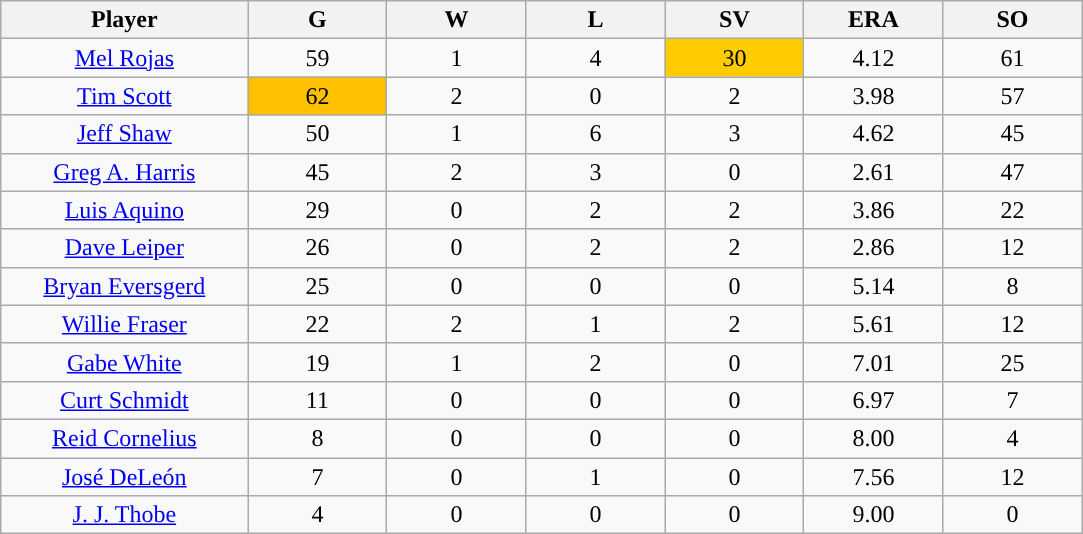<table class="wikitable sortable">
<tr>
<th bgcolor="#DDDDFF" width="16%">Player</th>
<th bgcolor="#DDDDFF" width="9%">G</th>
<th bgcolor="#DDDDFF" width="9%">W</th>
<th bgcolor="#DDDDFF" width="9%">L</th>
<th bgcolor="#DDDDFF" width="9%">SV</th>
<th bgcolor="#DDDDFF" width="9%">ERA</th>
<th bgcolor="#DDDDFF" width="9%">SO</th>
</tr>
<tr align="center">
<td><a href='#'>Mel Rojas</a></td>
<td>59</td>
<td>1</td>
<td>4</td>
<td bgcolor="#FFCC00">30</td>
<td>4.12</td>
<td>61</td>
</tr>
<tr align=center>
<td><a href='#'>Tim Scott</a></td>
<td bgcolor="#FFCC00'">62</td>
<td>2</td>
<td>0</td>
<td>2</td>
<td>3.98</td>
<td>57</td>
</tr>
<tr align=center>
<td><a href='#'>Jeff Shaw</a></td>
<td>50</td>
<td>1</td>
<td>6</td>
<td>3</td>
<td>4.62</td>
<td>45</td>
</tr>
<tr align=center>
<td><a href='#'>Greg A. Harris</a></td>
<td>45</td>
<td>2</td>
<td>3</td>
<td>0</td>
<td>2.61</td>
<td>47</td>
</tr>
<tr align=center>
<td><a href='#'>Luis Aquino</a></td>
<td>29</td>
<td>0</td>
<td>2</td>
<td>2</td>
<td>3.86</td>
<td>22</td>
</tr>
<tr align=center>
<td><a href='#'>Dave Leiper</a></td>
<td>26</td>
<td>0</td>
<td>2</td>
<td>2</td>
<td>2.86</td>
<td>12</td>
</tr>
<tr align=center>
<td><a href='#'>Bryan Eversgerd</a></td>
<td>25</td>
<td>0</td>
<td>0</td>
<td>0</td>
<td>5.14</td>
<td>8</td>
</tr>
<tr align=center>
<td><a href='#'>Willie Fraser</a></td>
<td>22</td>
<td>2</td>
<td>1</td>
<td>2</td>
<td>5.61</td>
<td>12</td>
</tr>
<tr align=center>
<td><a href='#'>Gabe White</a></td>
<td>19</td>
<td>1</td>
<td>2</td>
<td>0</td>
<td>7.01</td>
<td>25</td>
</tr>
<tr align=center>
<td><a href='#'>Curt Schmidt</a></td>
<td>11</td>
<td>0</td>
<td>0</td>
<td>0</td>
<td>6.97</td>
<td>7</td>
</tr>
<tr align=center>
<td><a href='#'>Reid Cornelius</a></td>
<td>8</td>
<td>0</td>
<td>0</td>
<td>0</td>
<td>8.00</td>
<td>4</td>
</tr>
<tr align=center>
<td><a href='#'>José DeLeón</a></td>
<td>7</td>
<td>0</td>
<td>1</td>
<td>0</td>
<td>7.56</td>
<td>12</td>
</tr>
<tr align=center>
<td><a href='#'>J. J. Thobe</a></td>
<td>4</td>
<td>0</td>
<td>0</td>
<td>0</td>
<td>9.00</td>
<td>0</td>
</tr>
</table>
